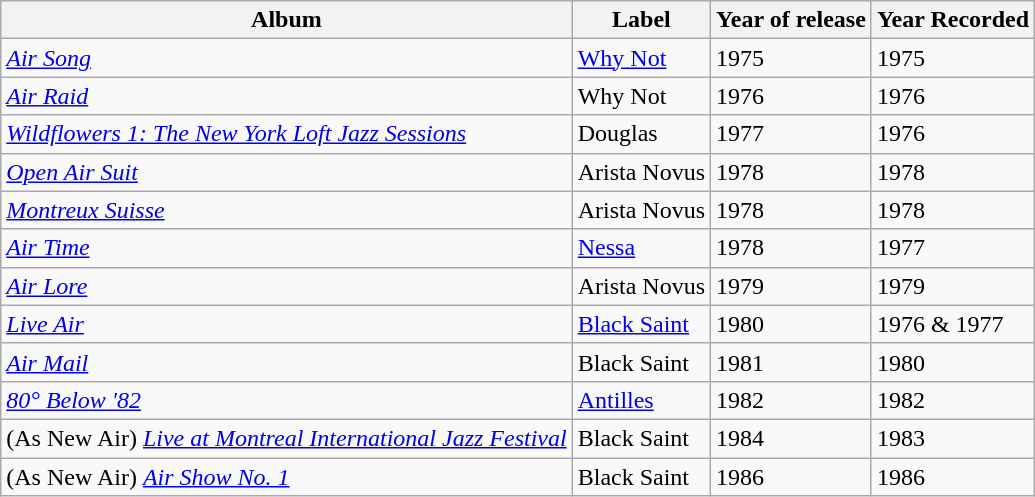<table class="wikitable sortable">
<tr>
<th>Album</th>
<th>Label</th>
<th>Year of release</th>
<th>Year Recorded</th>
</tr>
<tr>
<td><em><a href='#'>Air Song</a></em></td>
<td><a href='#'>Why Not</a></td>
<td>1975</td>
<td>1975</td>
</tr>
<tr>
<td><em><a href='#'>Air Raid</a></em></td>
<td>Why Not</td>
<td>1976</td>
<td>1976</td>
</tr>
<tr>
<td><em><a href='#'>Wildflowers 1: The New York Loft Jazz Sessions</a></em></td>
<td>Douglas</td>
<td>1977</td>
<td>1976</td>
</tr>
<tr>
<td><em><a href='#'>Open Air Suit</a></em></td>
<td>Arista Novus</td>
<td>1978</td>
<td>1978</td>
</tr>
<tr>
<td><em><a href='#'>Montreux Suisse</a></em></td>
<td>Arista Novus</td>
<td>1978</td>
<td>1978</td>
</tr>
<tr>
<td><em><a href='#'>Air Time</a></em></td>
<td><a href='#'>Nessa</a></td>
<td>1978</td>
<td>1977</td>
</tr>
<tr>
<td><em><a href='#'>Air Lore</a></em></td>
<td>Arista Novus</td>
<td>1979</td>
<td>1979</td>
</tr>
<tr>
<td><em><a href='#'>Live Air</a></em></td>
<td><a href='#'>Black Saint</a></td>
<td>1980</td>
<td>1976 & 1977</td>
</tr>
<tr>
<td><em><a href='#'>Air Mail</a></em></td>
<td>Black Saint</td>
<td>1981</td>
<td>1980</td>
</tr>
<tr>
<td><em><a href='#'>80° Below '82</a></em></td>
<td><a href='#'>Antilles</a></td>
<td>1982</td>
<td>1982</td>
</tr>
<tr>
<td>(As New Air) <em><a href='#'>Live at Montreal International Jazz Festival</a></em></td>
<td>Black Saint</td>
<td>1984</td>
<td>1983</td>
</tr>
<tr>
<td>(As New Air) <em><a href='#'>Air Show No. 1</a></em></td>
<td>Black Saint</td>
<td>1986</td>
<td>1986</td>
</tr>
</table>
